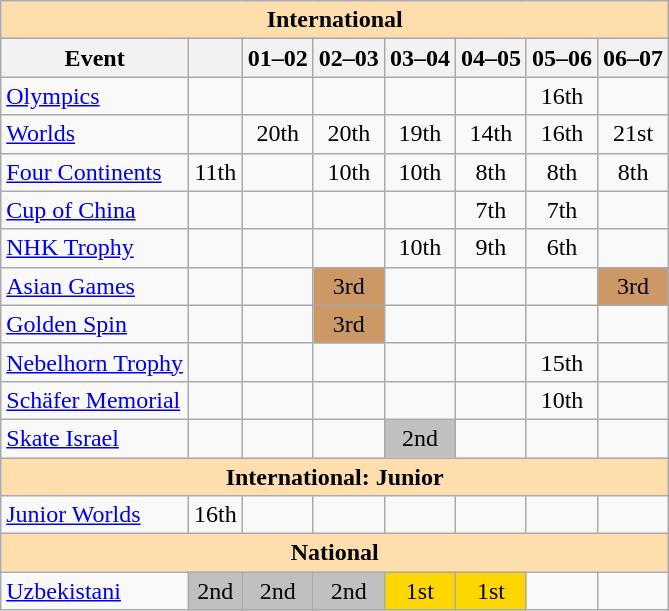<table class="wikitable" style="text-align:center">
<tr>
<th style="background-color: #ffdead; " colspan=8 align=center>International</th>
</tr>
<tr>
<th>Event</th>
<th></th>
<th>01–02</th>
<th>02–03</th>
<th>03–04</th>
<th>04–05</th>
<th>05–06</th>
<th>06–07</th>
</tr>
<tr>
<td align=left><a href='#'>Olympics</a></td>
<td></td>
<td></td>
<td></td>
<td></td>
<td></td>
<td>16th</td>
<td></td>
</tr>
<tr>
<td align=left><a href='#'>Worlds</a></td>
<td></td>
<td>20th</td>
<td>20th</td>
<td>19th</td>
<td>14th</td>
<td>16th</td>
<td>21st</td>
</tr>
<tr>
<td align=left><a href='#'>Four Continents</a></td>
<td>11th</td>
<td></td>
<td>10th</td>
<td>10th</td>
<td>8th</td>
<td>8th</td>
<td>8th</td>
</tr>
<tr>
<td align=left> <a href='#'>Cup of China</a></td>
<td></td>
<td></td>
<td></td>
<td></td>
<td>7th</td>
<td>7th</td>
<td></td>
</tr>
<tr>
<td align=left> <a href='#'>NHK Trophy</a></td>
<td></td>
<td></td>
<td></td>
<td>10th</td>
<td>9th</td>
<td>6th</td>
<td></td>
</tr>
<tr>
<td align=left><a href='#'>Asian Games</a></td>
<td></td>
<td></td>
<td bgcolor=cc9966>3rd</td>
<td></td>
<td></td>
<td></td>
<td bgcolor=cc9966>3rd</td>
</tr>
<tr>
<td align=left><a href='#'>Golden Spin</a></td>
<td></td>
<td></td>
<td bgcolor=cc9966>3rd</td>
<td></td>
<td></td>
<td></td>
<td></td>
</tr>
<tr>
<td align=left><a href='#'>Nebelhorn Trophy</a></td>
<td></td>
<td></td>
<td></td>
<td></td>
<td></td>
<td>15th</td>
<td></td>
</tr>
<tr>
<td align=left><a href='#'>Schäfer Memorial</a></td>
<td></td>
<td></td>
<td></td>
<td></td>
<td></td>
<td>10th</td>
<td></td>
</tr>
<tr>
<td align=left><a href='#'>Skate Israel</a></td>
<td></td>
<td></td>
<td></td>
<td bgcolor=silver>2nd</td>
<td></td>
<td></td>
<td></td>
</tr>
<tr>
<th style="background-color: #ffdead; " colspan=8 align=center>International: Junior</th>
</tr>
<tr>
<td align=left><a href='#'>Junior Worlds</a></td>
<td>16th</td>
<td></td>
<td></td>
<td></td>
<td></td>
<td></td>
<td></td>
</tr>
<tr>
<th style="background-color: #ffdead; " colspan=8 align=center>National</th>
</tr>
<tr>
<td align=left><a href='#'>Uzbekistani</a></td>
<td bgcolor=silver>2nd</td>
<td bgcolor=silver>2nd</td>
<td bgcolor=silver>2nd</td>
<td bgcolor=gold>1st</td>
<td bgcolor=gold>1st</td>
<td></td>
<td></td>
</tr>
</table>
